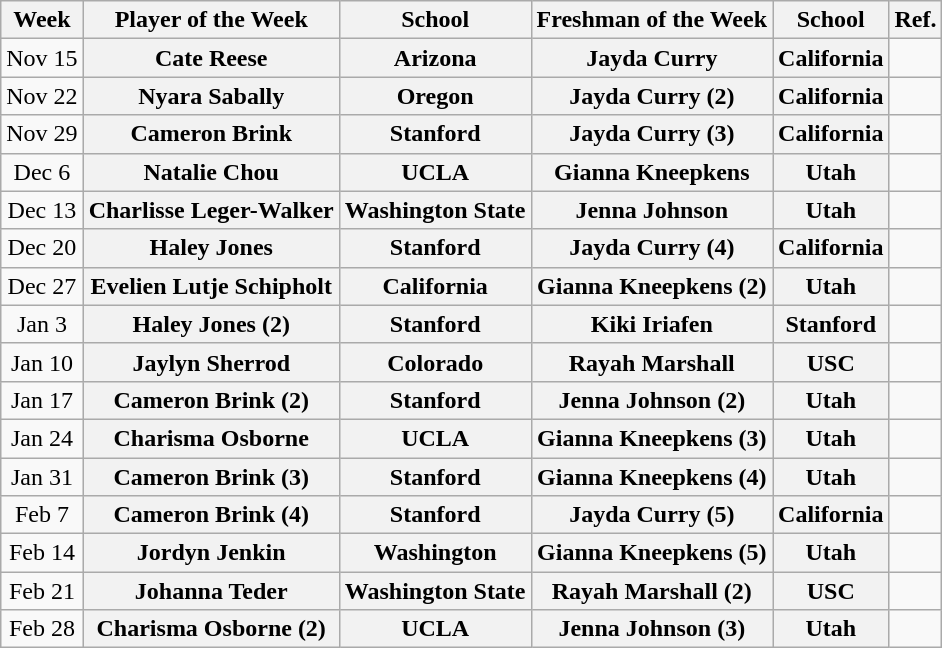<table class=wikitable style="text-align:center">
<tr>
<th>Week</th>
<th>Player of the Week</th>
<th>School</th>
<th>Freshman of the Week</th>
<th>School</th>
<th>Ref.</th>
</tr>
<tr>
<td>Nov 15</td>
<th style=>Cate Reese</th>
<th style=>Arizona</th>
<th style=>Jayda Curry</th>
<th style=>California</th>
<td></td>
</tr>
<tr>
<td>Nov 22</td>
<th style=>Nyara Sabally</th>
<th style=>Oregon</th>
<th style=>Jayda Curry (2)</th>
<th style=>California</th>
<td></td>
</tr>
<tr>
<td>Nov 29</td>
<th style=>Cameron Brink</th>
<th style=>Stanford</th>
<th style=>Jayda Curry (3)</th>
<th style=>California</th>
<td></td>
</tr>
<tr>
<td>Dec 6</td>
<th style=>Natalie Chou</th>
<th style=>UCLA</th>
<th style=>Gianna Kneepkens</th>
<th style=>Utah</th>
<td></td>
</tr>
<tr>
<td>Dec 13</td>
<th style=>Charlisse Leger-Walker</th>
<th style=>Washington State</th>
<th style=>Jenna Johnson</th>
<th style=>Utah</th>
<td></td>
</tr>
<tr>
<td>Dec 20</td>
<th style=>Haley Jones</th>
<th style=>Stanford</th>
<th style=>Jayda Curry (4)</th>
<th style=>California</th>
<td></td>
</tr>
<tr>
<td>Dec 27</td>
<th style=>Evelien Lutje Schipholt</th>
<th style=>California</th>
<th style=>Gianna Kneepkens (2)</th>
<th style=>Utah</th>
<td></td>
</tr>
<tr>
<td>Jan 3</td>
<th style=>Haley Jones (2)</th>
<th style=>Stanford</th>
<th style=>Kiki Iriafen</th>
<th style=>Stanford</th>
<td></td>
</tr>
<tr>
<td>Jan 10</td>
<th style=>Jaylyn Sherrod</th>
<th style=>Colorado</th>
<th style=>Rayah Marshall</th>
<th style=>USC</th>
<td></td>
</tr>
<tr>
<td>Jan 17</td>
<th style=>Cameron Brink (2)</th>
<th style=>Stanford</th>
<th style=>Jenna Johnson (2)</th>
<th style=>Utah</th>
<td></td>
</tr>
<tr>
<td>Jan 24</td>
<th style=>Charisma Osborne</th>
<th style=>UCLA</th>
<th style=>Gianna Kneepkens (3)</th>
<th style=>Utah</th>
<td></td>
</tr>
<tr>
<td>Jan 31</td>
<th style=>Cameron Brink (3)</th>
<th style=>Stanford</th>
<th style=>Gianna Kneepkens (4)</th>
<th style=>Utah</th>
<td></td>
</tr>
<tr>
<td>Feb 7</td>
<th style=>Cameron Brink (4)</th>
<th style=>Stanford</th>
<th style=>Jayda Curry (5)</th>
<th style=>California</th>
<td></td>
</tr>
<tr>
<td>Feb 14</td>
<th style=>Jordyn Jenkin</th>
<th style=>Washington</th>
<th style=>Gianna Kneepkens (5)</th>
<th style=>Utah</th>
<td></td>
</tr>
<tr>
<td>Feb 21</td>
<th style=>Johanna Teder</th>
<th style=>Washington State</th>
<th style=>Rayah Marshall (2)</th>
<th style=>USC</th>
<td></td>
</tr>
<tr>
<td>Feb 28</td>
<th style=>Charisma Osborne (2)</th>
<th style=>UCLA</th>
<th style=>Jenna Johnson (3)</th>
<th style=>Utah</th>
<td></td>
</tr>
</table>
